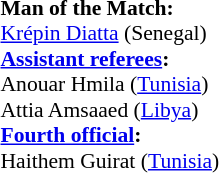<table width=50% style="font-size: 90%">
<tr>
<td><br><strong>Man of the Match:</strong>
<br><a href='#'>Krépin Diatta</a> (Senegal)<br><strong><a href='#'>Assistant referees</a>:</strong>
<br>Anouar Hmila (<a href='#'>Tunisia</a>)<br>Attia Amsaaed (<a href='#'>Libya</a>)
<br><strong><a href='#'>Fourth official</a>:</strong>
<br>Haithem Guirat (<a href='#'>Tunisia</a>)</td>
</tr>
</table>
